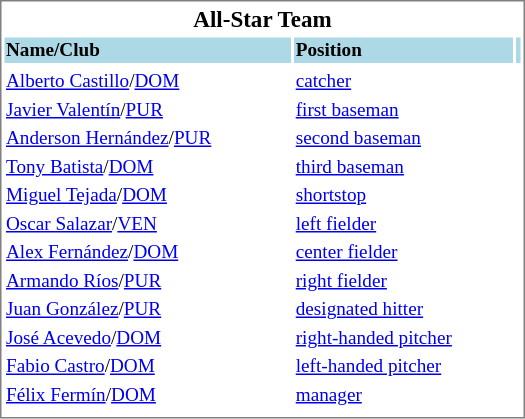<table cellpadding="1" width="350px" style="font-size: 80%; border: 1px solid gray;">
<tr align="center" style="font-size: larger;">
<td colspan=6><strong>All-Star Team</strong></td>
</tr>
<tr style="background:lightblue;">
<td><strong>Name/Club</strong></td>
<td><strong>Position</strong></td>
<td></td>
</tr>
<tr align="center" style="vertical-align: middle;" style="background:lightblue;">
</tr>
<tr>
<td><a href='#'>Alberto Castillo</a>/<a href='#'>DOM</a></td>
<td><a href='#'>catcher</a></td>
</tr>
<tr>
<td><a href='#'>Javier Valentín</a>/<a href='#'>PUR</a></td>
<td><a href='#'>first baseman</a></td>
</tr>
<tr>
<td><a href='#'>Anderson Hernández</a>/<a href='#'>PUR</a></td>
<td><a href='#'>second baseman</a></td>
</tr>
<tr>
<td><a href='#'>Tony Batista</a>/<a href='#'>DOM</a></td>
<td><a href='#'>third baseman</a></td>
</tr>
<tr>
<td><a href='#'>Miguel Tejada</a>/<a href='#'>DOM</a></td>
<td><a href='#'>shortstop</a></td>
</tr>
<tr>
<td><a href='#'>Oscar Salazar</a>/<a href='#'>VEN</a></td>
<td><a href='#'>left fielder</a></td>
</tr>
<tr>
<td><a href='#'>Alex Fernández</a>/<a href='#'>DOM</a></td>
<td><a href='#'>center fielder</a></td>
</tr>
<tr>
<td><a href='#'>Armando Ríos</a>/<a href='#'>PUR</a></td>
<td><a href='#'>right fielder</a></td>
</tr>
<tr>
<td><a href='#'>Juan González</a>/<a href='#'>PUR</a></td>
<td><a href='#'>designated hitter</a></td>
</tr>
<tr>
<td><a href='#'>José Acevedo</a>/<a href='#'>DOM</a></td>
<td><a href='#'>right-handed pitcher</a></td>
</tr>
<tr>
<td><a href='#'>Fabio Castro</a>/<a href='#'>DOM</a></td>
<td><a href='#'>left-handed pitcher</a></td>
</tr>
<tr>
<td><a href='#'>Félix Fermín</a>/<a href='#'>DOM</a></td>
<td><a href='#'>manager</a></td>
</tr>
<tr>
</tr>
<tr>
</tr>
</table>
